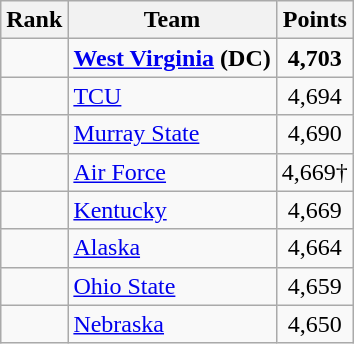<table class="wikitable sortable" style="text-align:center">
<tr>
<th>Rank</th>
<th>Team</th>
<th>Points</th>
</tr>
<tr>
<td></td>
<td align=left><strong><a href='#'>West Virginia</a></strong> <strong>(DC)</strong></td>
<td><strong>4,703</strong></td>
</tr>
<tr>
<td></td>
<td align=left><a href='#'>TCU</a></td>
<td>4,694</td>
</tr>
<tr>
<td></td>
<td align=left><a href='#'>Murray State</a></td>
<td>4,690</td>
</tr>
<tr>
<td></td>
<td align=left><a href='#'>Air Force</a></td>
<td>4,669†</td>
</tr>
<tr>
<td></td>
<td align=left><a href='#'>Kentucky</a></td>
<td>4,669</td>
</tr>
<tr>
<td></td>
<td align=left><a href='#'>Alaska</a></td>
<td>4,664</td>
</tr>
<tr>
<td></td>
<td align=left><a href='#'>Ohio State</a></td>
<td>4,659</td>
</tr>
<tr>
<td></td>
<td align=left><a href='#'>Nebraska</a></td>
<td>4,650</td>
</tr>
</table>
